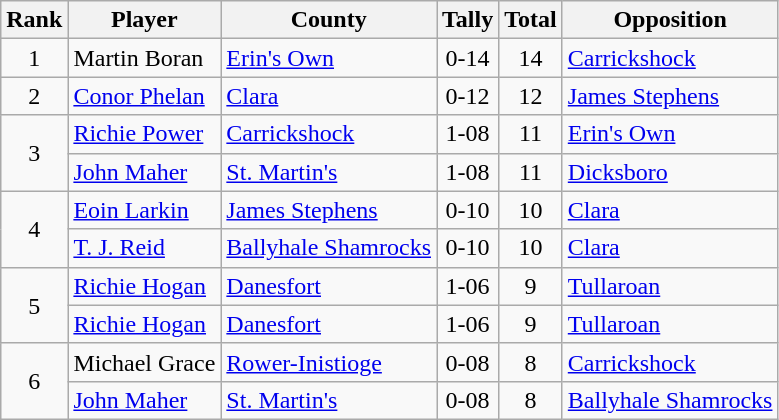<table class="wikitable">
<tr>
<th>Rank</th>
<th>Player</th>
<th>County</th>
<th>Tally</th>
<th>Total</th>
<th>Opposition</th>
</tr>
<tr>
<td rowspan=1 align=center>1</td>
<td>Martin Boran</td>
<td><a href='#'>Erin's Own</a></td>
<td align=center>0-14</td>
<td align=center>14</td>
<td><a href='#'>Carrickshock</a></td>
</tr>
<tr>
<td rowspan=1 align=center>2</td>
<td><a href='#'>Conor Phelan</a></td>
<td><a href='#'>Clara</a></td>
<td align=center>0-12</td>
<td align=center>12</td>
<td><a href='#'>James Stephens</a></td>
</tr>
<tr>
<td rowspan=2 align=center>3</td>
<td><a href='#'>Richie Power</a></td>
<td><a href='#'>Carrickshock</a></td>
<td align=center>1-08</td>
<td align=center>11</td>
<td><a href='#'>Erin's Own</a></td>
</tr>
<tr>
<td><a href='#'>John Maher</a></td>
<td><a href='#'>St. Martin's</a></td>
<td align=center>1-08</td>
<td align=center>11</td>
<td><a href='#'>Dicksboro</a></td>
</tr>
<tr>
<td rowspan=2 align=center>4</td>
<td><a href='#'>Eoin Larkin</a></td>
<td><a href='#'>James Stephens</a></td>
<td align=center>0-10</td>
<td align=center>10</td>
<td><a href='#'>Clara</a></td>
</tr>
<tr>
<td><a href='#'>T. J. Reid</a></td>
<td><a href='#'>Ballyhale Shamrocks</a></td>
<td align=center>0-10</td>
<td align=center>10</td>
<td><a href='#'>Clara</a></td>
</tr>
<tr>
<td rowspan=2 align=center>5</td>
<td><a href='#'>Richie Hogan</a></td>
<td><a href='#'>Danesfort</a></td>
<td align=center>1-06</td>
<td align=center>9</td>
<td><a href='#'>Tullaroan</a></td>
</tr>
<tr>
<td><a href='#'>Richie Hogan</a></td>
<td><a href='#'>Danesfort</a></td>
<td align=center>1-06</td>
<td align=center>9</td>
<td><a href='#'>Tullaroan</a></td>
</tr>
<tr>
<td rowspan=2 align=center>6</td>
<td>Michael Grace</td>
<td><a href='#'>Rower-Inistioge</a></td>
<td align=center>0-08</td>
<td align=center>8</td>
<td><a href='#'>Carrickshock</a></td>
</tr>
<tr>
<td><a href='#'>John Maher</a></td>
<td><a href='#'>St. Martin's</a></td>
<td align=center>0-08</td>
<td align=center>8</td>
<td><a href='#'>Ballyhale Shamrocks</a></td>
</tr>
</table>
